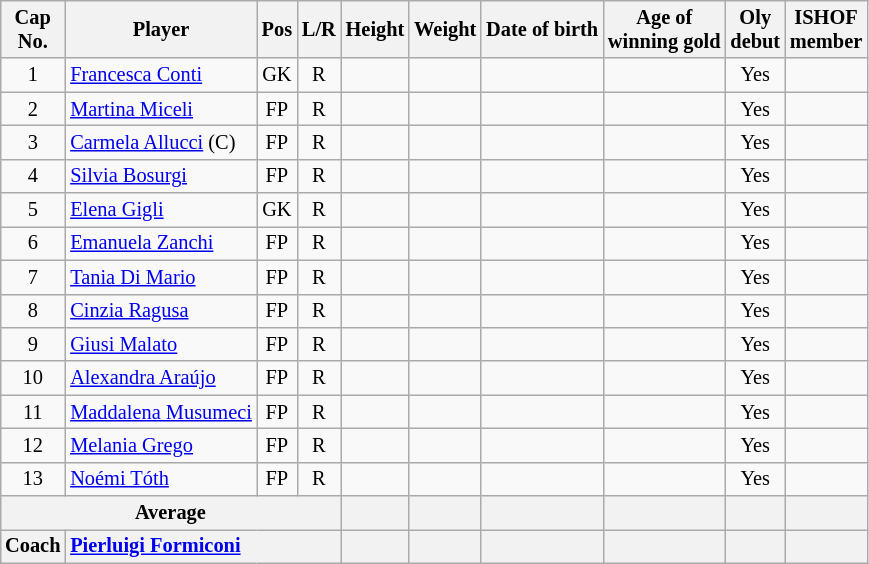<table class="wikitable sortable" style="text-align: center; font-size: 85%; margin-left: 1em;">
<tr>
<th>Cap<br>No.</th>
<th>Player</th>
<th>Pos</th>
<th>L/R</th>
<th>Height</th>
<th>Weight</th>
<th>Date of birth</th>
<th>Age of<br>winning gold</th>
<th>Oly<br>debut</th>
<th>ISHOF<br>member</th>
</tr>
<tr>
<td>1</td>
<td style="text-align: left;" data-sort-value="Conti, Francesca"><a href='#'>Francesca Conti</a></td>
<td>GK</td>
<td>R</td>
<td style="text-align: left;"></td>
<td style="text-align: right;"></td>
<td style="text-align: right;"></td>
<td style="text-align: left;"></td>
<td>Yes</td>
<td></td>
</tr>
<tr>
<td>2</td>
<td style="text-align: left;" data-sort-value="Miceli, Martina"><a href='#'>Martina Miceli</a></td>
<td>FP</td>
<td>R</td>
<td style="text-align: left;"></td>
<td style="text-align: right;"></td>
<td style="text-align: right;"></td>
<td style="text-align: left;"></td>
<td>Yes</td>
<td></td>
</tr>
<tr>
<td>3</td>
<td style="text-align: left;" data-sort-value="Allucci, Carmela"><a href='#'>Carmela Allucci</a> (C)</td>
<td>FP</td>
<td>R</td>
<td style="text-align: left;"></td>
<td style="text-align: right;"></td>
<td style="text-align: right;"></td>
<td style="text-align: left;"></td>
<td>Yes</td>
<td></td>
</tr>
<tr>
<td>4</td>
<td style="text-align: left;" data-sort-value="Bosurgi, Silvia"><a href='#'>Silvia Bosurgi</a></td>
<td>FP</td>
<td>R</td>
<td style="text-align: left;"></td>
<td style="text-align: right;"></td>
<td style="text-align: right;"></td>
<td style="text-align: left;"></td>
<td>Yes</td>
<td></td>
</tr>
<tr>
<td>5</td>
<td style="text-align: left;" data-sort-value="Gigli, Elena"><a href='#'>Elena Gigli</a></td>
<td>GK</td>
<td>R</td>
<td style="text-align: left;"></td>
<td style="text-align: right;"></td>
<td style="text-align: right;"></td>
<td style="text-align: left;"></td>
<td>Yes</td>
<td></td>
</tr>
<tr>
<td>6</td>
<td style="text-align: left;" data-sort-value="Zanchi, Emanuela"><a href='#'>Emanuela Zanchi</a></td>
<td>FP</td>
<td>R</td>
<td style="text-align: left;"></td>
<td style="text-align: right;"></td>
<td style="text-align: right;"></td>
<td style="text-align: left;"></td>
<td>Yes</td>
<td></td>
</tr>
<tr>
<td>7</td>
<td style="text-align: left;" data-sort-value="Di Mario, Tania"><a href='#'>Tania Di Mario</a></td>
<td>FP</td>
<td>R</td>
<td style="text-align: left;"></td>
<td style="text-align: right;"></td>
<td style="text-align: right;"></td>
<td style="text-align: left;"></td>
<td>Yes</td>
<td></td>
</tr>
<tr>
<td>8</td>
<td style="text-align: left;" data-sort-value="Ragusa, Cinzia"><a href='#'>Cinzia Ragusa</a></td>
<td>FP</td>
<td>R</td>
<td style="text-align: left;"></td>
<td style="text-align: right;"></td>
<td style="text-align: right;"></td>
<td style="text-align: left;"></td>
<td>Yes</td>
<td></td>
</tr>
<tr>
<td>9</td>
<td style="text-align: left;" data-sort-value="Malato, Giusi"><a href='#'>Giusi Malato</a></td>
<td>FP</td>
<td>R</td>
<td style="text-align: left;"></td>
<td style="text-align: right;"></td>
<td style="text-align: right;"></td>
<td style="text-align: left;"></td>
<td>Yes</td>
<td></td>
</tr>
<tr>
<td>10</td>
<td style="text-align: left;" data-sort-value="Araújo, Alexandra"><a href='#'>Alexandra Araújo</a></td>
<td>FP</td>
<td>R</td>
<td style="text-align: left;"></td>
<td style="text-align: right;"></td>
<td style="text-align: right;"></td>
<td style="text-align: left;"></td>
<td>Yes</td>
<td></td>
</tr>
<tr>
<td>11</td>
<td style="text-align: left;" data-sort-value="Musumeci, Maddalena"><a href='#'>Maddalena Musumeci</a></td>
<td>FP</td>
<td>R</td>
<td style="text-align: left;"></td>
<td style="text-align: right;"></td>
<td style="text-align: right;"></td>
<td style="text-align: left;"></td>
<td>Yes</td>
<td></td>
</tr>
<tr>
<td>12</td>
<td style="text-align: left;" data-sort-value="Grego, Melania"><a href='#'>Melania Grego</a></td>
<td>FP</td>
<td>R</td>
<td style="text-align: left;"></td>
<td style="text-align: right;"></td>
<td style="text-align: right;"></td>
<td style="text-align: left;"></td>
<td>Yes</td>
<td></td>
</tr>
<tr>
<td>13</td>
<td style="text-align: left;" data-sort-value="Tóth, Noémi"><a href='#'>Noémi Tóth</a></td>
<td>FP</td>
<td>R</td>
<td style="text-align: left;"></td>
<td style="text-align: right;"></td>
<td style="text-align: right;"></td>
<td style="text-align: left;"></td>
<td>Yes</td>
<td></td>
</tr>
<tr>
<th colspan="4">Average</th>
<th style="text-align: left;"></th>
<th style="text-align: right;"></th>
<th style="text-align: right;"></th>
<th style="text-align: left;"></th>
<th></th>
<th></th>
</tr>
<tr>
<th>Coach</th>
<th colspan="3" style="text-align: left;"><a href='#'>Pierluigi Formiconi</a></th>
<th></th>
<th></th>
<th style="text-align: right;"></th>
<th style="text-align: left;"></th>
<th></th>
<th></th>
</tr>
</table>
